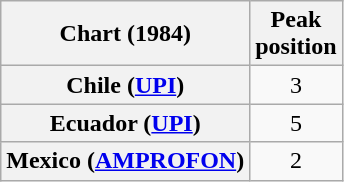<table class="wikitable sortable plainrowheaders" style="text-align:center">
<tr>
<th scope="col">Chart (1984)</th>
<th scope="col">Peak<br>position</th>
</tr>
<tr>
<th scope="row">Chile (<a href='#'>UPI</a>)</th>
<td>3</td>
</tr>
<tr>
<th scope="row">Ecuador (<a href='#'>UPI</a>)</th>
<td>5</td>
</tr>
<tr>
<th scope="row">Mexico (<a href='#'>AMPROFON</a>)</th>
<td>2</td>
</tr>
</table>
